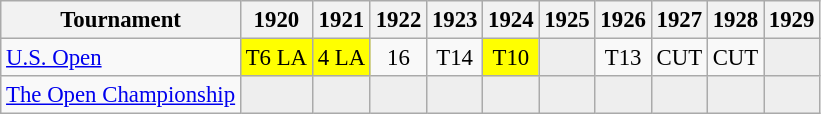<table class="wikitable" style="font-size:95%;text-align:center;">
<tr>
<th>Tournament</th>
<th>1920</th>
<th>1921</th>
<th>1922</th>
<th>1923</th>
<th>1924</th>
<th>1925</th>
<th>1926</th>
<th>1927</th>
<th>1928</th>
<th>1929</th>
</tr>
<tr>
<td align=left><a href='#'>U.S. Open</a></td>
<td style="background:yellow;">T6 <span>LA</span></td>
<td style="background:yellow;">4 <span>LA</span></td>
<td>16</td>
<td>T14</td>
<td style="background:yellow;">T10</td>
<td style="background:#eeeeee;"></td>
<td>T13</td>
<td>CUT</td>
<td>CUT</td>
<td style="background:#eeeeee;"></td>
</tr>
<tr>
<td align=left><a href='#'>The Open Championship</a></td>
<td style="background:#eeeeee;"></td>
<td style="background:#eeeeee;"></td>
<td style="background:#eeeeee;"></td>
<td style="background:#eeeeee;"></td>
<td style="background:#eeeeee;"></td>
<td style="background:#eeeeee;"></td>
<td style="background:#eeeeee;"></td>
<td style="background:#eeeeee;"></td>
<td style="background:#eeeeee;"></td>
<td style="background:#eeeeee;"></td>
</tr>
</table>
